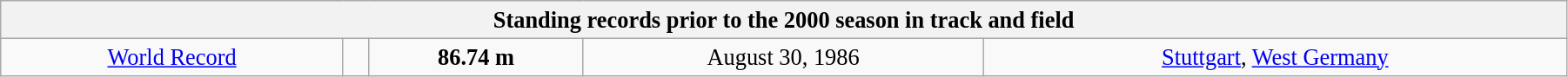<table class="wikitable" style=" text-align:center; font-size:110%;" width="95%">
<tr>
<th colspan="5">Standing records prior to the 2000 season in track and field</th>
</tr>
<tr>
<td><a href='#'>World Record</a></td>
<td></td>
<td><strong>86.74 m </strong></td>
<td>August 30, 1986</td>
<td> <a href='#'>Stuttgart</a>, <a href='#'>West Germany</a></td>
</tr>
</table>
